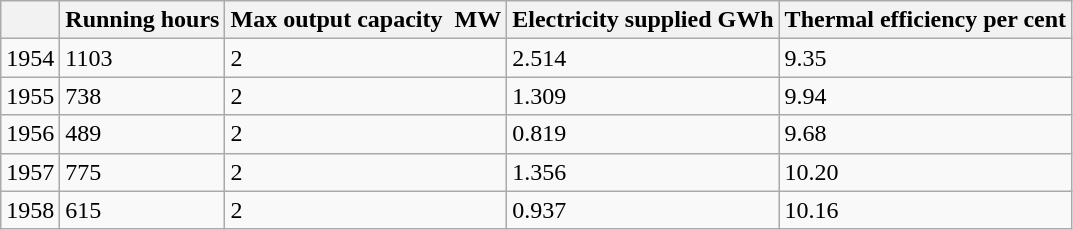<table class="wikitable">
<tr>
<th></th>
<th>Running hours</th>
<th>Max output capacity  MW</th>
<th>Electricity supplied GWh</th>
<th>Thermal efficiency per cent</th>
</tr>
<tr>
<td>1954</td>
<td>1103</td>
<td>2</td>
<td>2.514</td>
<td>9.35</td>
</tr>
<tr>
<td>1955</td>
<td>738</td>
<td>2</td>
<td>1.309</td>
<td>9.94</td>
</tr>
<tr>
<td>1956</td>
<td>489</td>
<td>2</td>
<td>0.819</td>
<td>9.68</td>
</tr>
<tr>
<td>1957</td>
<td>775</td>
<td>2</td>
<td>1.356</td>
<td>10.20</td>
</tr>
<tr>
<td>1958</td>
<td>615</td>
<td>2</td>
<td>0.937</td>
<td>10.16</td>
</tr>
</table>
